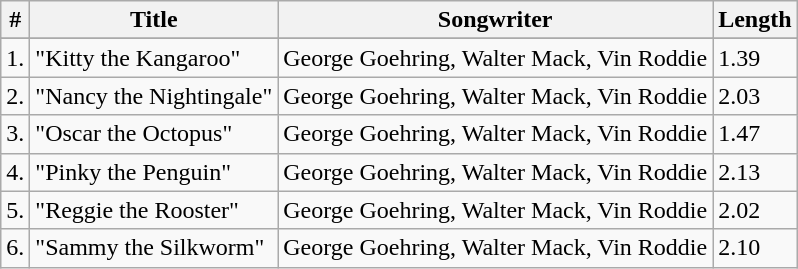<table class="wikitable">
<tr>
<th>#</th>
<th>Title</th>
<th>Songwriter</th>
<th>Length</th>
</tr>
<tr bgcolor="#ebf5ff">
</tr>
<tr>
<td>1.</td>
<td>"Kitty the Kangaroo"</td>
<td>George Goehring, Walter Mack, Vin Roddie</td>
<td>1.39</td>
</tr>
<tr>
<td>2.</td>
<td>"Nancy the Nightingale"</td>
<td>George Goehring, Walter Mack, Vin Roddie</td>
<td>2.03</td>
</tr>
<tr>
<td>3.</td>
<td>"Oscar the Octopus"</td>
<td>George Goehring, Walter Mack, Vin Roddie</td>
<td>1.47</td>
</tr>
<tr>
<td>4.</td>
<td>"Pinky the Penguin"</td>
<td>George Goehring, Walter Mack, Vin Roddie</td>
<td>2.13</td>
</tr>
<tr>
<td>5.</td>
<td>"Reggie the Rooster"</td>
<td>George Goehring, Walter Mack, Vin Roddie</td>
<td>2.02</td>
</tr>
<tr>
<td>6.</td>
<td>"Sammy the Silkworm"</td>
<td>George Goehring, Walter Mack, Vin Roddie</td>
<td>2.10</td>
</tr>
</table>
